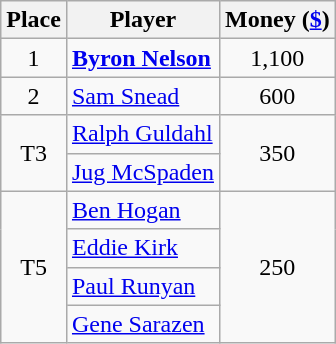<table class=wikitable>
<tr>
<th>Place</th>
<th>Player</th>
<th>Money (<a href='#'>$</a>)</th>
</tr>
<tr>
<td align=center>1</td>
<td> <strong><a href='#'>Byron Nelson</a></strong></td>
<td align=center>1,100</td>
</tr>
<tr>
<td align=center>2</td>
<td> <a href='#'>Sam Snead</a></td>
<td align=center>600</td>
</tr>
<tr>
<td align=center rowspan=2>T3</td>
<td> <a href='#'>Ralph Guldahl</a></td>
<td align=center rowspan=2>350</td>
</tr>
<tr>
<td> <a href='#'>Jug McSpaden</a></td>
</tr>
<tr>
<td align=center rowspan=4>T5</td>
<td> <a href='#'>Ben Hogan</a></td>
<td align=center rowspan=4>250</td>
</tr>
<tr>
<td> <a href='#'>Eddie Kirk</a></td>
</tr>
<tr>
<td> <a href='#'>Paul Runyan</a></td>
</tr>
<tr>
<td> <a href='#'>Gene Sarazen</a></td>
</tr>
</table>
